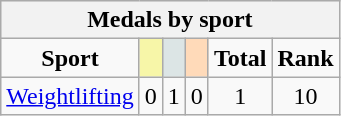<table class="wikitable" style="font-size:100%;">
<tr align=center style="background:#efefef;">
<th colspan=7><strong>Medals by sport</strong></th>
</tr>
<tr align=center align=center>
<td><strong>Sport</strong></td>
<td style="background:#f7f6a8;"></td>
<td style="background:#dce5e5;"></td>
<td style="background:#ffdab9;"></td>
<td><strong>Total</strong></td>
<td><strong>Rank</strong></td>
</tr>
<tr align=center align=center>
<td align=left><a href='#'>Weightlifting</a></td>
<td>0</td>
<td>1</td>
<td>0</td>
<td>1</td>
<td>10</td>
</tr>
</table>
